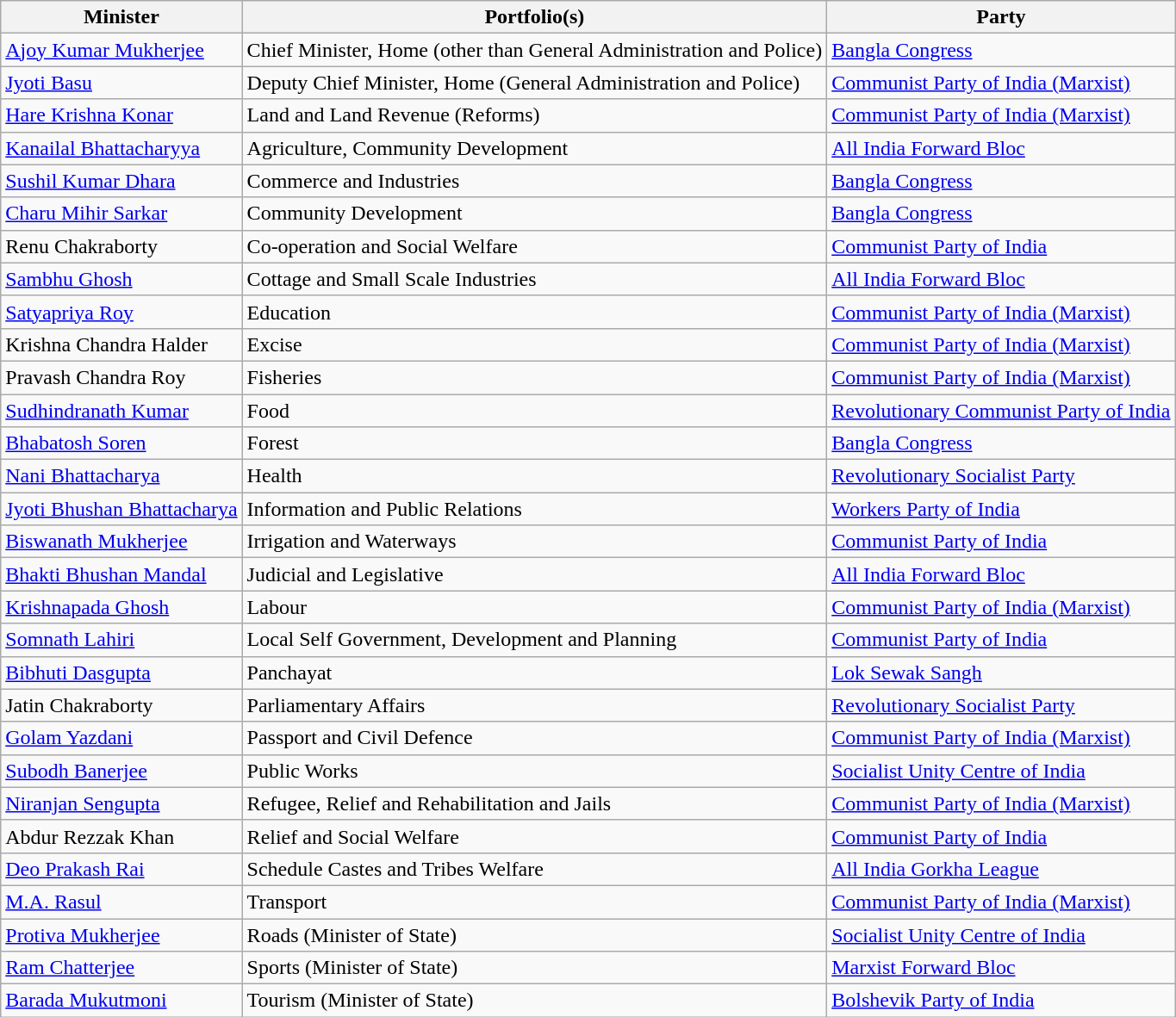<table class="wikitable sortable">
<tr>
<th>Minister</th>
<th>Portfolio(s)</th>
<th>Party</th>
</tr>
<tr>
<td><a href='#'>Ajoy Kumar Mukherjee</a></td>
<td>Chief Minister, Home (other than General Administration and Police)</td>
<td><a href='#'>Bangla Congress</a></td>
</tr>
<tr>
<td><a href='#'>Jyoti Basu</a></td>
<td>Deputy Chief Minister, Home (General Administration and Police)</td>
<td><a href='#'>Communist Party of India (Marxist)</a></td>
</tr>
<tr>
<td><a href='#'>Hare Krishna Konar</a></td>
<td>Land and Land Revenue (Reforms)</td>
<td><a href='#'>Communist Party of India (Marxist)</a></td>
</tr>
<tr>
<td><a href='#'>Kanailal Bhattacharyya</a></td>
<td>Agriculture, Community Development</td>
<td><a href='#'>All India Forward Bloc</a></td>
</tr>
<tr>
<td><a href='#'>Sushil Kumar Dhara</a></td>
<td>Commerce and Industries</td>
<td><a href='#'>Bangla Congress</a></td>
</tr>
<tr>
<td><a href='#'>Charu Mihir Sarkar</a></td>
<td>Community Development</td>
<td><a href='#'>Bangla Congress</a></td>
</tr>
<tr>
<td>Renu Chakraborty</td>
<td>Co-operation and Social Welfare</td>
<td><a href='#'>Communist Party of India</a></td>
</tr>
<tr>
<td><a href='#'>Sambhu Ghosh</a></td>
<td>Cottage and Small Scale Industries</td>
<td><a href='#'>All India Forward Bloc</a></td>
</tr>
<tr>
<td><a href='#'>Satyapriya Roy</a></td>
<td>Education</td>
<td><a href='#'>Communist Party of India (Marxist)</a></td>
</tr>
<tr>
<td>Krishna Chandra Halder</td>
<td>Excise</td>
<td><a href='#'>Communist Party of India (Marxist)</a></td>
</tr>
<tr>
<td>Pravash Chandra Roy</td>
<td>Fisheries</td>
<td><a href='#'>Communist Party of India (Marxist)</a></td>
</tr>
<tr>
<td><a href='#'>Sudhindranath Kumar</a></td>
<td>Food</td>
<td><a href='#'>Revolutionary Communist Party of India</a></td>
</tr>
<tr>
<td><a href='#'>Bhabatosh Soren</a></td>
<td>Forest</td>
<td><a href='#'>Bangla Congress</a></td>
</tr>
<tr>
<td><a href='#'>Nani Bhattacharya</a></td>
<td>Health</td>
<td><a href='#'>Revolutionary Socialist Party</a></td>
</tr>
<tr>
<td><a href='#'>Jyoti Bhushan Bhattacharya</a></td>
<td>Information and Public Relations</td>
<td><a href='#'>Workers Party of India</a></td>
</tr>
<tr>
<td><a href='#'>Biswanath Mukherjee</a></td>
<td>Irrigation and Waterways</td>
<td><a href='#'>Communist Party of India</a></td>
</tr>
<tr>
<td><a href='#'>Bhakti Bhushan Mandal</a></td>
<td>Judicial and Legislative</td>
<td><a href='#'>All India Forward Bloc</a></td>
</tr>
<tr>
<td><a href='#'>Krishnapada Ghosh</a></td>
<td>Labour</td>
<td><a href='#'>Communist Party of India (Marxist)</a></td>
</tr>
<tr>
<td><a href='#'>Somnath Lahiri</a></td>
<td>Local Self Government, Development and Planning</td>
<td><a href='#'>Communist Party of India</a></td>
</tr>
<tr>
<td><a href='#'>Bibhuti Dasgupta</a></td>
<td>Panchayat</td>
<td><a href='#'>Lok Sewak Sangh</a></td>
</tr>
<tr>
<td>Jatin Chakraborty</td>
<td>Parliamentary Affairs</td>
<td><a href='#'>Revolutionary Socialist Party</a></td>
</tr>
<tr>
<td><a href='#'>Golam Yazdani</a></td>
<td>Passport and Civil Defence</td>
<td><a href='#'>Communist Party of India (Marxist)</a></td>
</tr>
<tr>
<td><a href='#'>Subodh Banerjee</a></td>
<td>Public Works</td>
<td><a href='#'>Socialist Unity Centre of India</a></td>
</tr>
<tr>
<td><a href='#'>Niranjan Sengupta</a></td>
<td>Refugee, Relief and Rehabilitation and Jails</td>
<td><a href='#'>Communist Party of India (Marxist)</a></td>
</tr>
<tr>
<td>Abdur Rezzak Khan</td>
<td>Relief and Social Welfare</td>
<td><a href='#'>Communist Party of India</a></td>
</tr>
<tr>
<td><a href='#'>Deo Prakash Rai</a></td>
<td>Schedule Castes and Tribes Welfare</td>
<td><a href='#'>All India Gorkha League</a></td>
</tr>
<tr>
<td><a href='#'>M.A. Rasul</a></td>
<td>Transport</td>
<td><a href='#'>Communist Party of India (Marxist)</a></td>
</tr>
<tr>
<td><a href='#'>Protiva Mukherjee</a></td>
<td>Roads (Minister of State)</td>
<td><a href='#'>Socialist Unity Centre of India</a></td>
</tr>
<tr>
<td><a href='#'>Ram Chatterjee</a></td>
<td>Sports (Minister of State)</td>
<td><a href='#'>Marxist Forward Bloc</a></td>
</tr>
<tr>
<td><a href='#'>Barada Mukutmoni</a></td>
<td>Tourism (Minister of State)</td>
<td><a href='#'>Bolshevik Party of India</a></td>
</tr>
</table>
